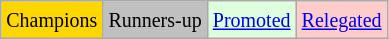<table class="wikitable">
<tr>
<td bgcolor=gold><small>Champions</small></td>
<td bgcolor=silver><small>Runners-up</small></td>
<td bgcolor="#DDFFDD"><small><a href='#'>Promoted</a></small></td>
<td bgcolor="#FFCCCC"><small><a href='#'>Relegated</a></small></td>
</tr>
</table>
